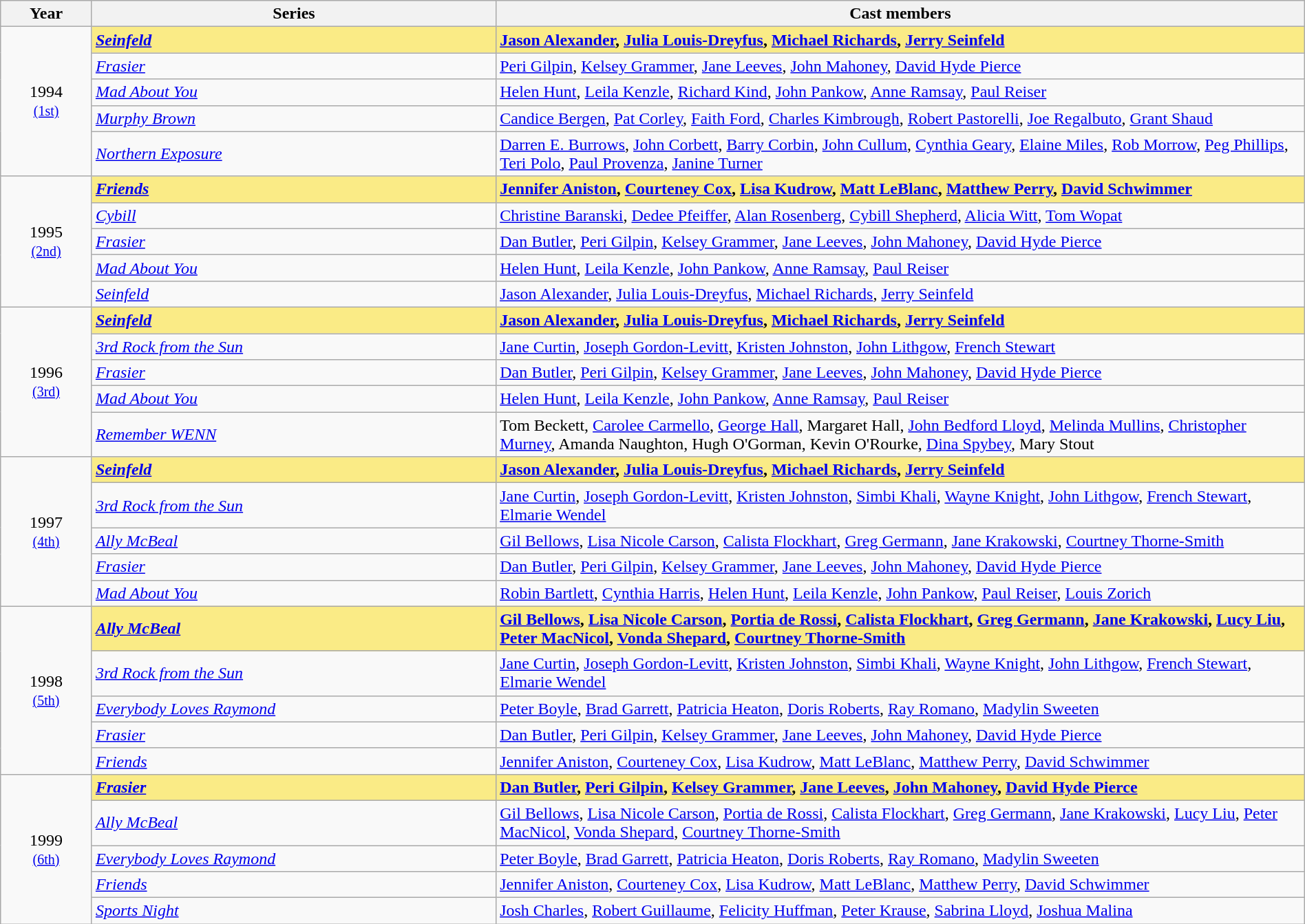<table class="wikitable" width="100%" cellpadding="5">
<tr>
<th width="7%">Year</th>
<th width="31%">Series</th>
<th width="62%">Cast members</th>
</tr>
<tr>
<td rowspan="5" align="center">1994<br><small><a href='#'>(1st)</a> </small></td>
<td style="background:#FAEB86;"><strong><em><a href='#'>Seinfeld</a></em></strong></td>
<td style="background:#FAEB86;"><strong><a href='#'>Jason Alexander</a>, <a href='#'>Julia Louis-Dreyfus</a>, <a href='#'>Michael Richards</a>, <a href='#'>Jerry Seinfeld</a></strong></td>
</tr>
<tr>
<td><em><a href='#'>Frasier</a></em></td>
<td><a href='#'>Peri Gilpin</a>, <a href='#'>Kelsey Grammer</a>, <a href='#'>Jane Leeves</a>, <a href='#'>John Mahoney</a>, <a href='#'>David Hyde Pierce</a></td>
</tr>
<tr>
<td><em><a href='#'>Mad About You</a></em></td>
<td><a href='#'>Helen Hunt</a>, <a href='#'>Leila Kenzle</a>, <a href='#'>Richard Kind</a>, <a href='#'>John Pankow</a>, <a href='#'>Anne Ramsay</a>, <a href='#'>Paul Reiser</a></td>
</tr>
<tr>
<td><em><a href='#'>Murphy Brown</a></em></td>
<td><a href='#'>Candice Bergen</a>, <a href='#'>Pat Corley</a>, <a href='#'>Faith Ford</a>, <a href='#'>Charles Kimbrough</a>, <a href='#'>Robert Pastorelli</a>, <a href='#'>Joe Regalbuto</a>, <a href='#'>Grant Shaud</a></td>
</tr>
<tr>
<td><em><a href='#'>Northern Exposure</a></em></td>
<td><a href='#'>Darren E. Burrows</a>, <a href='#'>John Corbett</a>, <a href='#'>Barry Corbin</a>, <a href='#'>John Cullum</a>, <a href='#'>Cynthia Geary</a>, <a href='#'>Elaine Miles</a>, <a href='#'>Rob Morrow</a>, <a href='#'>Peg Phillips</a>, <a href='#'>Teri Polo</a>, <a href='#'>Paul Provenza</a>, <a href='#'>Janine Turner</a></td>
</tr>
<tr>
<td rowspan="5" align="center">1995<br><small><a href='#'>(2nd)</a> </small></td>
<td style="background:#FAEB86;"><strong><em><a href='#'>Friends</a></em></strong></td>
<td style="background:#FAEB86;"><strong><a href='#'>Jennifer Aniston</a>, <a href='#'>Courteney Cox</a>, <a href='#'>Lisa Kudrow</a>, <a href='#'>Matt LeBlanc</a>, <a href='#'>Matthew Perry</a>, <a href='#'>David Schwimmer</a></strong></td>
</tr>
<tr>
<td><em><a href='#'>Cybill</a></em></td>
<td><a href='#'>Christine Baranski</a>, <a href='#'>Dedee Pfeiffer</a>, <a href='#'>Alan Rosenberg</a>, <a href='#'>Cybill Shepherd</a>, <a href='#'>Alicia Witt</a>, <a href='#'>Tom Wopat</a></td>
</tr>
<tr>
<td><em><a href='#'>Frasier</a></em></td>
<td><a href='#'>Dan Butler</a>, <a href='#'>Peri Gilpin</a>, <a href='#'>Kelsey Grammer</a>, <a href='#'>Jane Leeves</a>, <a href='#'>John Mahoney</a>, <a href='#'>David Hyde Pierce</a></td>
</tr>
<tr>
<td><em><a href='#'>Mad About You</a></em></td>
<td><a href='#'>Helen Hunt</a>, <a href='#'>Leila Kenzle</a>, <a href='#'>John Pankow</a>, <a href='#'>Anne Ramsay</a>, <a href='#'>Paul Reiser</a></td>
</tr>
<tr>
<td><em><a href='#'>Seinfeld</a></em></td>
<td><a href='#'>Jason Alexander</a>, <a href='#'>Julia Louis-Dreyfus</a>, <a href='#'>Michael Richards</a>, <a href='#'>Jerry Seinfeld</a></td>
</tr>
<tr>
<td rowspan="5" align="center">1996<br><small><a href='#'>(3rd)</a> </small></td>
<td style="background:#FAEB86;"><strong><em><a href='#'>Seinfeld</a></em></strong></td>
<td style="background:#FAEB86;"><strong><a href='#'>Jason Alexander</a>, <a href='#'>Julia Louis-Dreyfus</a>, <a href='#'>Michael Richards</a>, <a href='#'>Jerry Seinfeld</a></strong></td>
</tr>
<tr>
<td><em><a href='#'>3rd Rock from the Sun</a></em></td>
<td><a href='#'>Jane Curtin</a>, <a href='#'>Joseph Gordon-Levitt</a>, <a href='#'>Kristen Johnston</a>, <a href='#'>John Lithgow</a>, <a href='#'>French Stewart</a></td>
</tr>
<tr>
<td><em><a href='#'>Frasier</a></em></td>
<td><a href='#'>Dan Butler</a>, <a href='#'>Peri Gilpin</a>, <a href='#'>Kelsey Grammer</a>, <a href='#'>Jane Leeves</a>, <a href='#'>John Mahoney</a>, <a href='#'>David Hyde Pierce</a></td>
</tr>
<tr>
<td><em><a href='#'>Mad About You</a></em></td>
<td><a href='#'>Helen Hunt</a>, <a href='#'>Leila Kenzle</a>, <a href='#'>John Pankow</a>, <a href='#'>Anne Ramsay</a>, <a href='#'>Paul Reiser</a></td>
</tr>
<tr>
<td><em><a href='#'>Remember WENN</a></em></td>
<td>Tom Beckett, <a href='#'>Carolee Carmello</a>, <a href='#'>George Hall</a>, Margaret Hall, <a href='#'>John Bedford Lloyd</a>, <a href='#'>Melinda Mullins</a>, <a href='#'>Christopher Murney</a>, Amanda Naughton, Hugh O'Gorman, Kevin O'Rourke, <a href='#'>Dina Spybey</a>, Mary Stout</td>
</tr>
<tr>
<td rowspan="5" align="center">1997<br><small><a href='#'>(4th)</a> </small></td>
<td style="background:#FAEB86;"><strong><em><a href='#'>Seinfeld</a></em></strong></td>
<td style="background:#FAEB86;"><strong><a href='#'>Jason Alexander</a>, <a href='#'>Julia Louis-Dreyfus</a>, <a href='#'>Michael Richards</a>, <a href='#'>Jerry Seinfeld</a></strong></td>
</tr>
<tr>
<td><em><a href='#'>3rd Rock from the Sun</a></em></td>
<td><a href='#'>Jane Curtin</a>, <a href='#'>Joseph Gordon-Levitt</a>, <a href='#'>Kristen Johnston</a>, <a href='#'>Simbi Khali</a>, <a href='#'>Wayne Knight</a>, <a href='#'>John Lithgow</a>, <a href='#'>French Stewart</a>, <a href='#'>Elmarie Wendel</a></td>
</tr>
<tr>
<td><em><a href='#'>Ally McBeal</a></em></td>
<td><a href='#'>Gil Bellows</a>, <a href='#'>Lisa Nicole Carson</a>, <a href='#'>Calista Flockhart</a>, <a href='#'>Greg Germann</a>, <a href='#'>Jane Krakowski</a>, <a href='#'>Courtney Thorne-Smith</a></td>
</tr>
<tr>
<td><em><a href='#'>Frasier</a></em></td>
<td><a href='#'>Dan Butler</a>, <a href='#'>Peri Gilpin</a>, <a href='#'>Kelsey Grammer</a>, <a href='#'>Jane Leeves</a>, <a href='#'>John Mahoney</a>, <a href='#'>David Hyde Pierce</a></td>
</tr>
<tr>
<td><em><a href='#'>Mad About You</a></em></td>
<td><a href='#'>Robin Bartlett</a>, <a href='#'>Cynthia Harris</a>, <a href='#'>Helen Hunt</a>, <a href='#'>Leila Kenzle</a>, <a href='#'>John Pankow</a>, <a href='#'>Paul Reiser</a>, <a href='#'>Louis Zorich</a></td>
</tr>
<tr>
<td rowspan="5" align="center">1998<br><small><a href='#'>(5th)</a> </small></td>
<td style="background:#FAEB86;"><strong><em><a href='#'>Ally McBeal</a></em></strong></td>
<td style="background:#FAEB86;"><strong><a href='#'>Gil Bellows</a>, <a href='#'>Lisa Nicole Carson</a>, <a href='#'>Portia de Rossi</a>, <a href='#'>Calista Flockhart</a>, <a href='#'>Greg Germann</a>, <a href='#'>Jane Krakowski</a>, <a href='#'>Lucy Liu</a>, <a href='#'>Peter MacNicol</a>, <a href='#'>Vonda Shepard</a>, <a href='#'>Courtney Thorne-Smith</a></strong></td>
</tr>
<tr>
<td><em><a href='#'>3rd Rock from the Sun</a></em></td>
<td><a href='#'>Jane Curtin</a>, <a href='#'>Joseph Gordon-Levitt</a>, <a href='#'>Kristen Johnston</a>, <a href='#'>Simbi Khali</a>, <a href='#'>Wayne Knight</a>, <a href='#'>John Lithgow</a>, <a href='#'>French Stewart</a>, <a href='#'>Elmarie Wendel</a></td>
</tr>
<tr>
<td><em><a href='#'>Everybody Loves Raymond</a></em></td>
<td><a href='#'>Peter Boyle</a>, <a href='#'>Brad Garrett</a>, <a href='#'>Patricia Heaton</a>, <a href='#'>Doris Roberts</a>, <a href='#'>Ray Romano</a>, <a href='#'>Madylin Sweeten</a></td>
</tr>
<tr>
<td><em><a href='#'>Frasier</a></em></td>
<td><a href='#'>Dan Butler</a>, <a href='#'>Peri Gilpin</a>, <a href='#'>Kelsey Grammer</a>, <a href='#'>Jane Leeves</a>, <a href='#'>John Mahoney</a>, <a href='#'>David Hyde Pierce</a></td>
</tr>
<tr>
<td><em><a href='#'>Friends</a></em></td>
<td><a href='#'>Jennifer Aniston</a>, <a href='#'>Courteney Cox</a>, <a href='#'>Lisa Kudrow</a>, <a href='#'>Matt LeBlanc</a>, <a href='#'>Matthew Perry</a>, <a href='#'>David Schwimmer</a></td>
</tr>
<tr>
<td rowspan="5" align="center">1999<br><small><a href='#'>(6th)</a> </small></td>
<td style="background:#FAEB86;"><strong><em><a href='#'>Frasier</a></em></strong></td>
<td style="background:#FAEB86;"><strong><a href='#'>Dan Butler</a>, <a href='#'>Peri Gilpin</a>, <a href='#'>Kelsey Grammer</a>, <a href='#'>Jane Leeves</a>, <a href='#'>John Mahoney</a>, <a href='#'>David Hyde Pierce</a></strong></td>
</tr>
<tr>
<td><em><a href='#'>Ally McBeal</a></em></td>
<td><a href='#'>Gil Bellows</a>, <a href='#'>Lisa Nicole Carson</a>, <a href='#'>Portia de Rossi</a>, <a href='#'>Calista Flockhart</a>, <a href='#'>Greg Germann</a>, <a href='#'>Jane Krakowski</a>, <a href='#'>Lucy Liu</a>, <a href='#'>Peter MacNicol</a>, <a href='#'>Vonda Shepard</a>, <a href='#'>Courtney Thorne-Smith</a></td>
</tr>
<tr>
<td><em><a href='#'>Everybody Loves Raymond</a></em></td>
<td><a href='#'>Peter Boyle</a>, <a href='#'>Brad Garrett</a>, <a href='#'>Patricia Heaton</a>, <a href='#'>Doris Roberts</a>, <a href='#'>Ray Romano</a>, <a href='#'>Madylin Sweeten</a></td>
</tr>
<tr>
<td><em><a href='#'>Friends</a></em></td>
<td><a href='#'>Jennifer Aniston</a>, <a href='#'>Courteney Cox</a>, <a href='#'>Lisa Kudrow</a>, <a href='#'>Matt LeBlanc</a>, <a href='#'>Matthew Perry</a>, <a href='#'>David Schwimmer</a></td>
</tr>
<tr>
<td><em><a href='#'>Sports Night</a></em></td>
<td><a href='#'>Josh Charles</a>, <a href='#'>Robert Guillaume</a>, <a href='#'>Felicity Huffman</a>, <a href='#'>Peter Krause</a>, <a href='#'>Sabrina Lloyd</a>, <a href='#'>Joshua Malina</a></td>
</tr>
</table>
